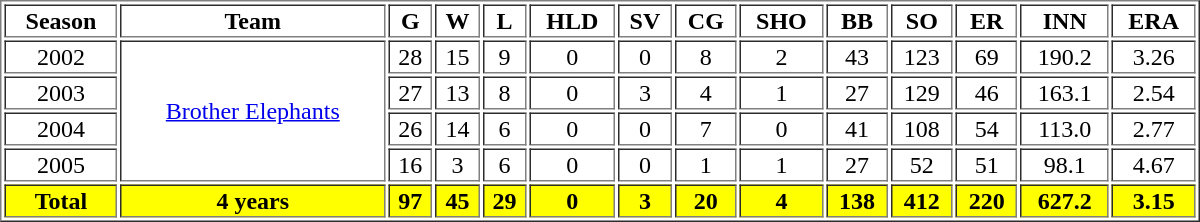<table border=1 width="800px">
<tr align="center">
<th>Season</th>
<th>Team</th>
<th>G</th>
<th>W</th>
<th>L</th>
<th>HLD</th>
<th>SV</th>
<th>CG</th>
<th>SHO</th>
<th>BB</th>
<th>SO</th>
<th>ER</th>
<th>INN</th>
<th>ERA</th>
</tr>
<tr align="center">
<td>2002</td>
<td rowspan="4"><a href='#'>Brother Elephants</a></td>
<td>28</td>
<td>15</td>
<td>9</td>
<td>0</td>
<td>0</td>
<td>8</td>
<td>2</td>
<td>43</td>
<td>123</td>
<td>69</td>
<td>190.2</td>
<td>3.26</td>
</tr>
<tr align="center">
<td>2003</td>
<td>27</td>
<td>13</td>
<td>8</td>
<td>0</td>
<td>3</td>
<td>4</td>
<td>1</td>
<td>27</td>
<td>129</td>
<td>46</td>
<td>163.1</td>
<td>2.54</td>
</tr>
<tr align="center">
<td>2004</td>
<td>26</td>
<td>14</td>
<td>6</td>
<td>0</td>
<td>0</td>
<td>7</td>
<td>0</td>
<td>41</td>
<td>108</td>
<td>54</td>
<td>113.0</td>
<td>2.77</td>
</tr>
<tr align="center">
<td>2005</td>
<td>16</td>
<td>3</td>
<td>6</td>
<td>0</td>
<td>0</td>
<td>1</td>
<td>1</td>
<td>27</td>
<td>52</td>
<td>51</td>
<td>98.1</td>
<td>4.67</td>
</tr>
<tr style="color:black; background-color:yellow" align="center">
<th>Total</th>
<th>4 years</th>
<th>97</th>
<th>45</th>
<th>29</th>
<th>0</th>
<th>3</th>
<th>20</th>
<th>4</th>
<th>138</th>
<th>412</th>
<th>220</th>
<th>627.2</th>
<th>3.15</th>
</tr>
</table>
